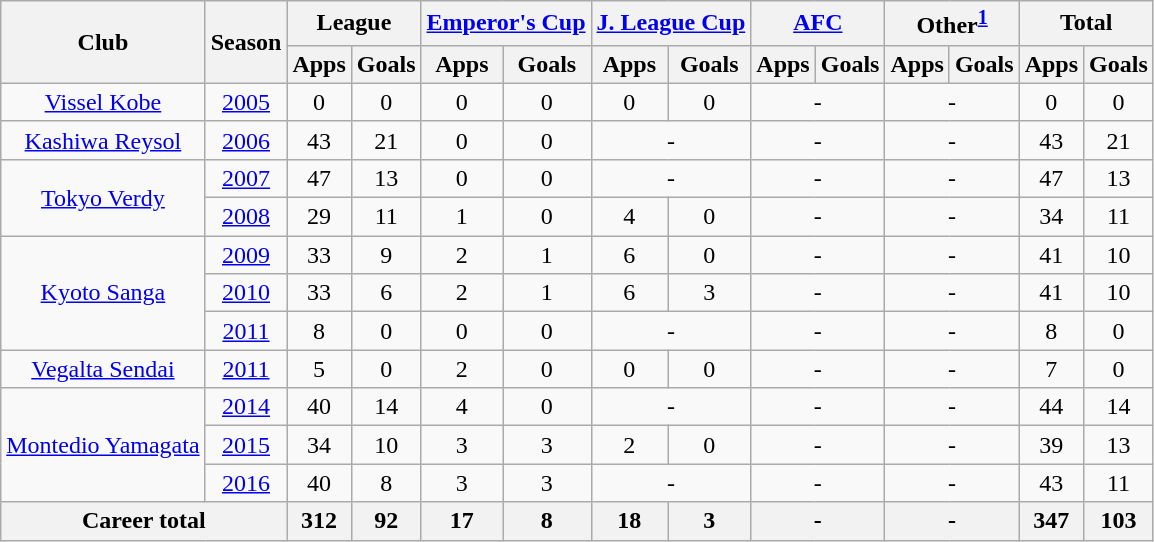<table class="wikitable" style="text-align:center;">
<tr>
<th rowspan="2">Club</th>
<th rowspan="2">Season</th>
<th colspan="2">League</th>
<th colspan="2"><a href='#'>Emperor's Cup</a></th>
<th colspan="2"><a href='#'>J. League Cup</a></th>
<th colspan="2"><a href='#'>AFC</a></th>
<th colspan="2">Other<sup><a href='#'>1</a></sup></th>
<th colspan="2">Total</th>
</tr>
<tr>
<th>Apps</th>
<th>Goals</th>
<th>Apps</th>
<th>Goals</th>
<th>Apps</th>
<th>Goals</th>
<th>Apps</th>
<th>Goals</th>
<th>Apps</th>
<th>Goals</th>
<th>Apps</th>
<th>Goals</th>
</tr>
<tr>
<td><a href='#'>Vissel Kobe</a></td>
<td><a href='#'>2005</a></td>
<td>0</td>
<td>0</td>
<td>0</td>
<td>0</td>
<td>0</td>
<td>0</td>
<td colspan="2">-</td>
<td colspan="2">-</td>
<td>0</td>
<td>0</td>
</tr>
<tr>
<td><a href='#'>Kashiwa Reysol</a></td>
<td><a href='#'>2006</a></td>
<td>43</td>
<td>21</td>
<td>0</td>
<td>0</td>
<td colspan="2">-</td>
<td colspan="2">-</td>
<td colspan="2">-</td>
<td>43</td>
<td>21</td>
</tr>
<tr>
<td rowspan="2"><a href='#'>Tokyo Verdy</a></td>
<td><a href='#'>2007</a></td>
<td>47</td>
<td>13</td>
<td>0</td>
<td>0</td>
<td colspan="2">-</td>
<td colspan="2">-</td>
<td colspan="2">-</td>
<td>47</td>
<td>13</td>
</tr>
<tr>
<td><a href='#'>2008</a></td>
<td>29</td>
<td>11</td>
<td>1</td>
<td>0</td>
<td>4</td>
<td>0</td>
<td colspan="2">-</td>
<td colspan="2">-</td>
<td>34</td>
<td>11</td>
</tr>
<tr>
<td rowspan="3"><a href='#'>Kyoto Sanga</a></td>
<td><a href='#'>2009</a></td>
<td>33</td>
<td>9</td>
<td>2</td>
<td>1</td>
<td>6</td>
<td>0</td>
<td colspan="2">-</td>
<td colspan="2">-</td>
<td>41</td>
<td>10</td>
</tr>
<tr>
<td><a href='#'>2010</a></td>
<td>33</td>
<td>6</td>
<td>2</td>
<td>1</td>
<td>6</td>
<td>3</td>
<td colspan="2">-</td>
<td colspan="2">-</td>
<td>41</td>
<td>10</td>
</tr>
<tr>
<td><a href='#'>2011</a></td>
<td>8</td>
<td>0</td>
<td>0</td>
<td>0</td>
<td colspan="2">-</td>
<td colspan="2">-</td>
<td colspan="2">-</td>
<td>8</td>
<td>0</td>
</tr>
<tr>
<td><a href='#'>Vegalta Sendai</a></td>
<td><a href='#'>2011</a></td>
<td>5</td>
<td>0</td>
<td>2</td>
<td>0</td>
<td>0</td>
<td>0</td>
<td colspan="2">-</td>
<td colspan="2">-</td>
<td>7</td>
<td>0</td>
</tr>
<tr>
<td rowspan="3"><a href='#'>Montedio Yamagata</a></td>
<td><a href='#'>2014</a></td>
<td>40</td>
<td>14</td>
<td>4</td>
<td>0</td>
<td colspan="2">-</td>
<td colspan="2">-</td>
<td colspan="2">-</td>
<td>44</td>
<td>14</td>
</tr>
<tr>
<td><a href='#'>2015</a></td>
<td>34</td>
<td>10</td>
<td>3</td>
<td>3</td>
<td>2</td>
<td>0</td>
<td colspan="2">-</td>
<td colspan="2">-</td>
<td>39</td>
<td>13</td>
</tr>
<tr>
<td><a href='#'>2016</a></td>
<td>40</td>
<td>8</td>
<td>3</td>
<td>3</td>
<td colspan="2">-</td>
<td colspan="2">-</td>
<td colspan="2">-</td>
<td>43</td>
<td>11</td>
</tr>
<tr>
<th colspan="2">Career total</th>
<th>312</th>
<th>92</th>
<th>17</th>
<th>8</th>
<th>18</th>
<th>3</th>
<th colspan="2">-</th>
<th colspan="2">-</th>
<th>347</th>
<th>103</th>
</tr>
</table>
